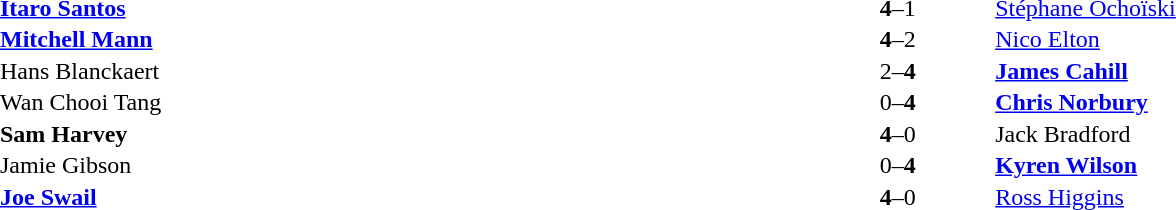<table width="100%" cellspacing="1">
<tr>
<th width=></th>
<th width=10%></th>
<th width=></th>
</tr>
<tr>
<td> <strong><a href='#'>Itaro Santos</a></strong></td>
<td align="center"><strong>4</strong>–1</td>
<td> <a href='#'>Stéphane Ochoïski</a></td>
</tr>
<tr>
<td> <strong><a href='#'>Mitchell Mann</a></strong></td>
<td align="center"><strong>4</strong>–2</td>
<td> <a href='#'>Nico Elton</a></td>
</tr>
<tr>
<td> Hans Blanckaert</td>
<td align="center">2–<strong>4</strong></td>
<td> <strong><a href='#'>James Cahill</a></strong></td>
</tr>
<tr>
<td> Wan Chooi Tang</td>
<td align="center">0–<strong>4</strong></td>
<td> <strong><a href='#'>Chris Norbury</a></strong></td>
</tr>
<tr>
<td> <strong>Sam Harvey</strong></td>
<td align="center"><strong>4</strong>–0</td>
<td> Jack Bradford</td>
</tr>
<tr>
<td> Jamie Gibson</td>
<td align="center">0–<strong>4</strong></td>
<td> <strong><a href='#'>Kyren Wilson</a></strong></td>
</tr>
<tr>
<td> <strong><a href='#'>Joe Swail</a></strong></td>
<td align="center"><strong>4</strong>–0</td>
<td> <a href='#'>Ross Higgins</a></td>
</tr>
</table>
